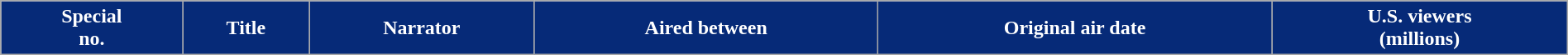<table class="wikitable plainrowheaders" style="width:100%; margin:auto; background:#fff;">
<tr>
<th style="background:#062A78; color: #FFF; text-align: center;;">Special<br>no.</th>
<th style="background:#062A78; color: #FFF; text-align: center;">Title</th>
<th style="background:#062A78; color: #FFF; text-align: center;">Narrator</th>
<th style="background:#062A78; color: #FFF; text-align: center;">Aired between</th>
<th style="background:#062A78; color: #FFF; text-align: center;">Original air date</th>
<th style="background:#062A78; color: #FFF; text-align: center;">U.S. viewers<br>(millions)<br></th>
</tr>
</table>
